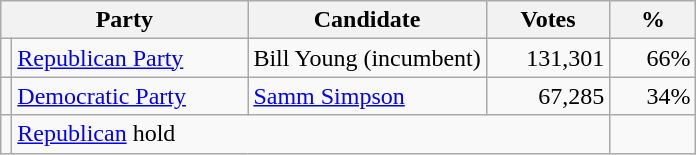<table class=wikitable>
<tr>
<th colspan=2 align=center valign=top>Party</th>
<th>Candidate</th>
<th valign=top width=75px>Votes</th>
<th valign=top width=50px>%</th>
</tr>
<tr>
<td></td>
<td width=150px><a href='#'>Republican Party</a></td>
<td>Bill Young (incumbent)</td>
<td align=right width=75px>131,301</td>
<td align=right width=50px>66%</td>
</tr>
<tr>
<td></td>
<td><a href='#'>Democratic Party</a></td>
<td><a href='#'>Samm Simpson</a></td>
<td align=right>67,285</td>
<td align=right>34%</td>
</tr>
<tr>
<td></td>
<td colspan=3><a href='#'>Republican</a> hold</td>
</tr>
</table>
